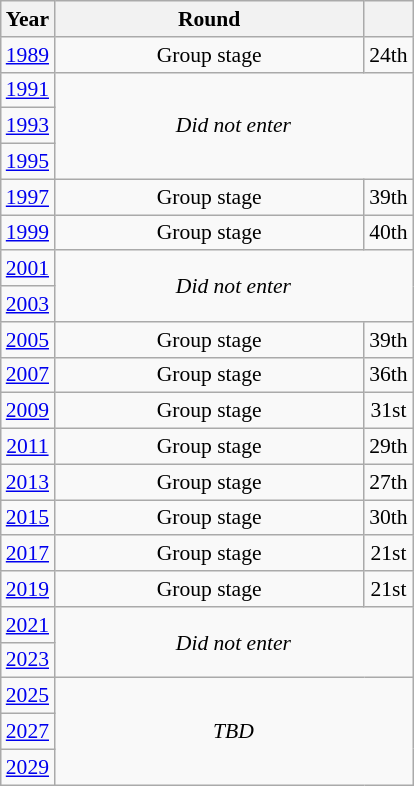<table class="wikitable" style="text-align: center; font-size:90%">
<tr>
<th>Year</th>
<th style="width:200px">Round</th>
<th></th>
</tr>
<tr>
<td><a href='#'>1989</a></td>
<td>Group stage</td>
<td>24th</td>
</tr>
<tr>
<td><a href='#'>1991</a></td>
<td colspan="2" rowspan="3"><em>Did not enter</em></td>
</tr>
<tr>
<td><a href='#'>1993</a></td>
</tr>
<tr>
<td><a href='#'>1995</a></td>
</tr>
<tr>
<td><a href='#'>1997</a></td>
<td>Group stage</td>
<td>39th</td>
</tr>
<tr>
<td><a href='#'>1999</a></td>
<td>Group stage</td>
<td>40th</td>
</tr>
<tr>
<td><a href='#'>2001</a></td>
<td colspan="2" rowspan="2"><em>Did not enter</em></td>
</tr>
<tr>
<td><a href='#'>2003</a></td>
</tr>
<tr>
<td><a href='#'>2005</a></td>
<td>Group stage</td>
<td>39th</td>
</tr>
<tr>
<td><a href='#'>2007</a></td>
<td>Group stage</td>
<td>36th</td>
</tr>
<tr>
<td><a href='#'>2009</a></td>
<td>Group stage</td>
<td>31st</td>
</tr>
<tr>
<td><a href='#'>2011</a></td>
<td>Group stage</td>
<td>29th</td>
</tr>
<tr>
<td><a href='#'>2013</a></td>
<td>Group stage</td>
<td>27th</td>
</tr>
<tr>
<td><a href='#'>2015</a></td>
<td>Group stage</td>
<td>30th</td>
</tr>
<tr>
<td><a href='#'>2017</a></td>
<td>Group stage</td>
<td>21st</td>
</tr>
<tr>
<td><a href='#'>2019</a></td>
<td>Group stage</td>
<td>21st</td>
</tr>
<tr>
<td><a href='#'>2021</a></td>
<td colspan="2" rowspan="2"><em>Did not enter</em></td>
</tr>
<tr>
<td><a href='#'>2023</a></td>
</tr>
<tr>
<td><a href='#'>2025</a></td>
<td colspan="2" rowspan="3"><em>TBD</em></td>
</tr>
<tr>
<td><a href='#'>2027</a></td>
</tr>
<tr>
<td><a href='#'>2029</a></td>
</tr>
</table>
